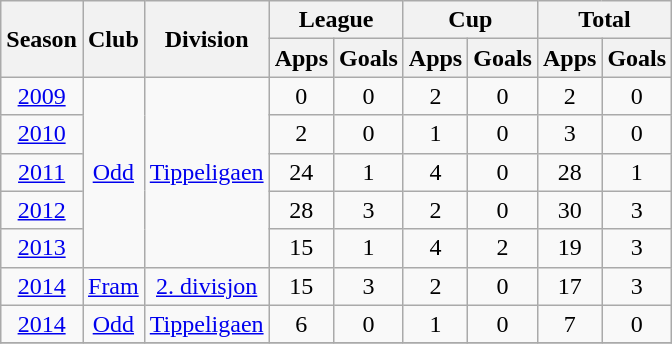<table class="wikitable" style="text-align: center;">
<tr>
<th rowspan="2">Season</th>
<th rowspan="2">Club</th>
<th rowspan="2">Division</th>
<th colspan="2">League</th>
<th colspan="2">Cup</th>
<th colspan="2">Total</th>
</tr>
<tr>
<th>Apps</th>
<th>Goals</th>
<th>Apps</th>
<th>Goals</th>
<th>Apps</th>
<th>Goals</th>
</tr>
<tr>
<td><a href='#'>2009</a></td>
<td rowspan="5" valign="center"><a href='#'>Odd</a></td>
<td rowspan="5" valign="center"><a href='#'>Tippeligaen</a></td>
<td>0</td>
<td>0</td>
<td>2</td>
<td>0</td>
<td>2</td>
<td>0</td>
</tr>
<tr>
<td><a href='#'>2010</a></td>
<td>2</td>
<td>0</td>
<td>1</td>
<td>0</td>
<td>3</td>
<td>0</td>
</tr>
<tr>
<td><a href='#'>2011</a></td>
<td>24</td>
<td>1</td>
<td>4</td>
<td>0</td>
<td>28</td>
<td>1</td>
</tr>
<tr>
<td><a href='#'>2012</a></td>
<td>28</td>
<td>3</td>
<td>2</td>
<td>0</td>
<td>30</td>
<td>3</td>
</tr>
<tr>
<td><a href='#'>2013</a></td>
<td>15</td>
<td>1</td>
<td>4</td>
<td>2</td>
<td>19</td>
<td>3</td>
</tr>
<tr>
<td><a href='#'>2014</a></td>
<td rowspan="1" valign="center"><a href='#'>Fram</a></td>
<td rowspan="1" valign="center"><a href='#'>2. divisjon</a></td>
<td>15</td>
<td>3</td>
<td>2</td>
<td>0</td>
<td>17</td>
<td>3</td>
</tr>
<tr>
<td><a href='#'>2014</a></td>
<td rowspan="1" valign="center"><a href='#'>Odd</a></td>
<td rowspan="1" valign="center"><a href='#'>Tippeligaen</a></td>
<td>6</td>
<td>0</td>
<td>1</td>
<td>0</td>
<td>7</td>
<td>0</td>
</tr>
<tr>
</tr>
</table>
